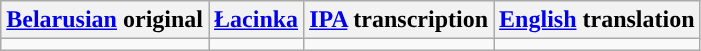<table class="wikitable">
<tr>
<th><a href='#'>Belarusian</a> original</th>
<th><a href='#'>Łacinka</a></th>
<th><a href='#'>IPA</a> transcription</th>
<th><a href='#'>English</a> translation</th>
</tr>
<tr style="valign:top;text-align:center;white-space:nowrap;">
<td></td>
<td></td>
<td></td>
<td></td>
</tr>
</table>
